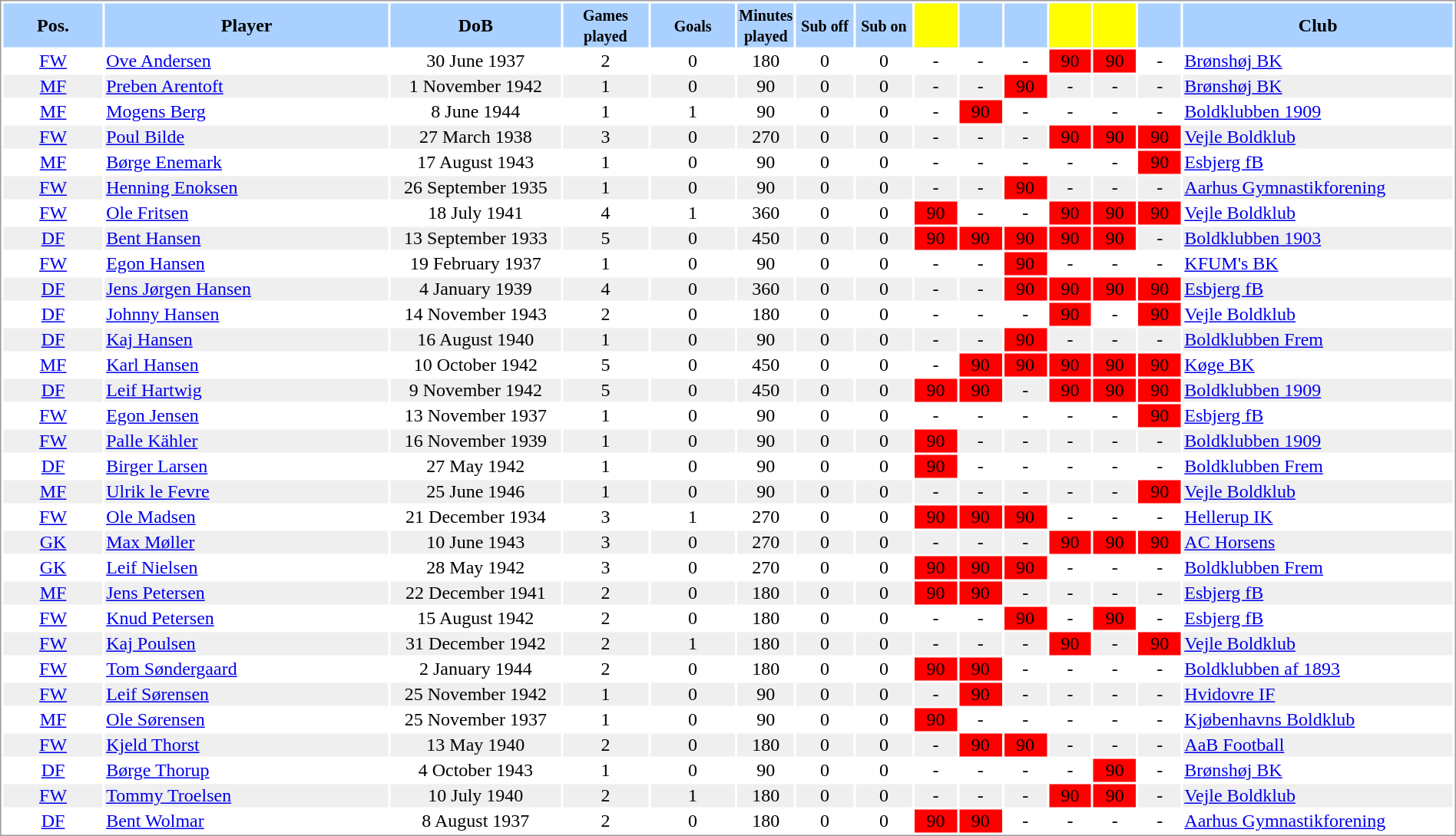<table border="0" width="100%" style="border: 1px solid #999; background-color:#FFFFFF; text-align:center">
<tr align="center" bgcolor="#AAD0FF">
<th width=7%>Pos.</th>
<th width=20%>Player</th>
<th width=12%>DoB</th>
<th width=6%><small>Games<br>played</small></th>
<th width=6%><small>Goals</small></th>
<th width=4%><small>Minutes<br>played</small></th>
<th width=4%><small>Sub off</small></th>
<th width=4%><small>Sub on</small></th>
<th width=3% bgcolor=yellow></th>
<th width=3%></th>
<th width=3%></th>
<th width=3% bgcolor=yellow></th>
<th width=3% bgcolor=yellow></th>
<th width=3%></th>
<th width=27%>Club</th>
</tr>
<tr>
<td><a href='#'>FW</a></td>
<td align="left"><a href='#'>Ove Andersen</a></td>
<td>30 June 1937</td>
<td>2</td>
<td>0</td>
<td>180</td>
<td>0</td>
<td>0</td>
<td>-</td>
<td>-</td>
<td>-</td>
<td bgcolor=red>90</td>
<td bgcolor=red>90</td>
<td>-</td>
<td align="left"> <a href='#'>Brønshøj BK</a></td>
</tr>
<tr bgcolor="#EFEFEF">
<td><a href='#'>MF</a></td>
<td align="left"><a href='#'>Preben Arentoft</a></td>
<td>1 November 1942</td>
<td>1</td>
<td>0</td>
<td>90</td>
<td>0</td>
<td>0</td>
<td>-</td>
<td>-</td>
<td bgcolor=red>90</td>
<td>-</td>
<td>-</td>
<td>-</td>
<td align="left"> <a href='#'>Brønshøj BK</a></td>
</tr>
<tr>
<td><a href='#'>MF</a></td>
<td align="left"><a href='#'>Mogens Berg</a></td>
<td>8 June 1944</td>
<td>1</td>
<td>1</td>
<td>90</td>
<td>0</td>
<td>0</td>
<td>-</td>
<td bgcolor=red>90</td>
<td>-</td>
<td>-</td>
<td>-</td>
<td>-</td>
<td align="left"> <a href='#'>Boldklubben 1909</a></td>
</tr>
<tr bgcolor="#EFEFEF">
<td><a href='#'>FW</a></td>
<td align="left"><a href='#'>Poul Bilde</a></td>
<td>27 March 1938</td>
<td>3</td>
<td>0</td>
<td>270</td>
<td>0</td>
<td>0</td>
<td>-</td>
<td>-</td>
<td>-</td>
<td bgcolor=red>90</td>
<td bgcolor=red>90</td>
<td bgcolor=red>90</td>
<td align="left"> <a href='#'>Vejle Boldklub</a></td>
</tr>
<tr>
<td><a href='#'>MF</a></td>
<td align="left"><a href='#'>Børge Enemark</a></td>
<td>17 August 1943</td>
<td>1</td>
<td>0</td>
<td>90</td>
<td>0</td>
<td>0</td>
<td>-</td>
<td>-</td>
<td>-</td>
<td>-</td>
<td>-</td>
<td bgcolor=red>90</td>
<td align="left"> <a href='#'>Esbjerg fB</a></td>
</tr>
<tr bgcolor="#EFEFEF">
<td><a href='#'>FW</a></td>
<td align="left"><a href='#'>Henning Enoksen</a></td>
<td>26 September 1935</td>
<td>1</td>
<td>0</td>
<td>90</td>
<td>0</td>
<td>0</td>
<td>-</td>
<td>-</td>
<td bgcolor=red>90</td>
<td>-</td>
<td>-</td>
<td>-</td>
<td align="left"> <a href='#'>Aarhus Gymnastikforening</a></td>
</tr>
<tr>
<td><a href='#'>FW</a></td>
<td align="left"><a href='#'>Ole Fritsen</a></td>
<td>18 July 1941</td>
<td>4</td>
<td>1</td>
<td>360</td>
<td>0</td>
<td>0</td>
<td bgcolor=red>90</td>
<td>-</td>
<td>-</td>
<td bgcolor=red>90</td>
<td bgcolor=red>90</td>
<td bgcolor=red>90</td>
<td align="left"> <a href='#'>Vejle Boldklub</a></td>
</tr>
<tr bgcolor="#EFEFEF">
<td><a href='#'>DF</a></td>
<td align="left"><a href='#'>Bent Hansen</a></td>
<td>13 September 1933</td>
<td>5</td>
<td>0</td>
<td>450</td>
<td>0</td>
<td>0</td>
<td bgcolor=red>90</td>
<td bgcolor=red>90</td>
<td bgcolor=red>90</td>
<td bgcolor=red>90</td>
<td bgcolor=red>90</td>
<td>-</td>
<td align="left"> <a href='#'>Boldklubben 1903</a></td>
</tr>
<tr>
<td><a href='#'>FW</a></td>
<td align="left"><a href='#'>Egon Hansen</a></td>
<td>19 February 1937</td>
<td>1</td>
<td>0</td>
<td>90</td>
<td>0</td>
<td>0</td>
<td>-</td>
<td>-</td>
<td bgcolor=red>90</td>
<td>-</td>
<td>-</td>
<td>-</td>
<td align="left"> <a href='#'>KFUM's BK</a></td>
</tr>
<tr bgcolor="#EFEFEF">
<td><a href='#'>DF</a></td>
<td align="left"><a href='#'>Jens Jørgen Hansen</a></td>
<td>4 January 1939</td>
<td>4</td>
<td>0</td>
<td>360</td>
<td>0</td>
<td>0</td>
<td>-</td>
<td>-</td>
<td bgcolor=red>90</td>
<td bgcolor=red>90</td>
<td bgcolor=red>90</td>
<td bgcolor=red>90</td>
<td align="left"> <a href='#'>Esbjerg fB</a></td>
</tr>
<tr>
<td><a href='#'>DF</a></td>
<td align="left"><a href='#'>Johnny Hansen</a></td>
<td>14 November 1943</td>
<td>2</td>
<td>0</td>
<td>180</td>
<td>0</td>
<td>0</td>
<td>-</td>
<td>-</td>
<td>-</td>
<td bgcolor=red>90</td>
<td>-</td>
<td bgcolor=red>90</td>
<td align="left"> <a href='#'>Vejle Boldklub</a></td>
</tr>
<tr bgcolor="#EFEFEF">
<td><a href='#'>DF</a></td>
<td align="left"><a href='#'>Kaj Hansen</a></td>
<td>16 August 1940</td>
<td>1</td>
<td>0</td>
<td>90</td>
<td>0</td>
<td>0</td>
<td>-</td>
<td>-</td>
<td bgcolor=red>90</td>
<td>-</td>
<td>-</td>
<td>-</td>
<td align="left"> <a href='#'>Boldklubben Frem</a></td>
</tr>
<tr>
<td><a href='#'>MF</a></td>
<td align="left"><a href='#'>Karl Hansen</a></td>
<td>10 October 1942</td>
<td>5</td>
<td>0</td>
<td>450</td>
<td>0</td>
<td>0</td>
<td>-</td>
<td bgcolor=red>90</td>
<td bgcolor=red>90</td>
<td bgcolor=red>90</td>
<td bgcolor=red>90</td>
<td bgcolor=red>90</td>
<td align="left"> <a href='#'>Køge BK</a></td>
</tr>
<tr bgcolor="#EFEFEF">
<td><a href='#'>DF</a></td>
<td align="left"><a href='#'>Leif Hartwig</a></td>
<td>9 November 1942</td>
<td>5</td>
<td>0</td>
<td>450</td>
<td>0</td>
<td>0</td>
<td bgcolor=red>90</td>
<td bgcolor=red>90</td>
<td>-</td>
<td bgcolor=red>90</td>
<td bgcolor=red>90</td>
<td bgcolor=red>90</td>
<td align="left"> <a href='#'>Boldklubben 1909</a></td>
</tr>
<tr>
<td><a href='#'>FW</a></td>
<td align="left"><a href='#'>Egon Jensen</a></td>
<td>13 November 1937</td>
<td>1</td>
<td>0</td>
<td>90</td>
<td>0</td>
<td>0</td>
<td>-</td>
<td>-</td>
<td>-</td>
<td>-</td>
<td>-</td>
<td bgcolor=red>90</td>
<td align="left"> <a href='#'>Esbjerg fB</a></td>
</tr>
<tr bgcolor="#EFEFEF">
<td><a href='#'>FW</a></td>
<td align="left"><a href='#'>Palle Kähler</a></td>
<td>16 November 1939</td>
<td>1</td>
<td>0</td>
<td>90</td>
<td>0</td>
<td>0</td>
<td bgcolor=red>90</td>
<td>-</td>
<td>-</td>
<td>-</td>
<td>-</td>
<td>-</td>
<td align="left"> <a href='#'>Boldklubben 1909</a></td>
</tr>
<tr>
<td><a href='#'>DF</a></td>
<td align="left"><a href='#'>Birger Larsen</a></td>
<td>27 May 1942</td>
<td>1</td>
<td>0</td>
<td>90</td>
<td>0</td>
<td>0</td>
<td bgcolor=red>90</td>
<td>-</td>
<td>-</td>
<td>-</td>
<td>-</td>
<td>-</td>
<td align="left"> <a href='#'>Boldklubben Frem</a></td>
</tr>
<tr bgcolor="#EFEFEF">
<td><a href='#'>MF</a></td>
<td align="left"><a href='#'>Ulrik le Fevre</a></td>
<td>25 June 1946</td>
<td>1</td>
<td>0</td>
<td>90</td>
<td>0</td>
<td>0</td>
<td>-</td>
<td>-</td>
<td>-</td>
<td>-</td>
<td>-</td>
<td bgcolor=red>90</td>
<td align="left"> <a href='#'>Vejle Boldklub</a></td>
</tr>
<tr>
<td><a href='#'>FW</a></td>
<td align="left"><a href='#'>Ole Madsen</a></td>
<td>21 December 1934</td>
<td>3</td>
<td>1</td>
<td>270</td>
<td>0</td>
<td>0</td>
<td bgcolor=red>90</td>
<td bgcolor=red>90</td>
<td bgcolor=red>90</td>
<td>-</td>
<td>-</td>
<td>-</td>
<td align="left"> <a href='#'>Hellerup IK</a></td>
</tr>
<tr bgcolor="#EFEFEF">
<td><a href='#'>GK</a></td>
<td align="left"><a href='#'>Max Møller</a></td>
<td>10 June 1943</td>
<td>3</td>
<td>0</td>
<td>270</td>
<td>0</td>
<td>0</td>
<td>-</td>
<td>-</td>
<td>-</td>
<td bgcolor=red>90</td>
<td bgcolor=red>90</td>
<td bgcolor=red>90</td>
<td align="left"> <a href='#'>AC Horsens</a></td>
</tr>
<tr>
<td><a href='#'>GK</a></td>
<td align="left"><a href='#'>Leif Nielsen</a></td>
<td>28 May 1942</td>
<td>3</td>
<td>0</td>
<td>270</td>
<td>0</td>
<td>0</td>
<td bgcolor=red>90</td>
<td bgcolor=red>90</td>
<td bgcolor=red>90</td>
<td>-</td>
<td>-</td>
<td>-</td>
<td align="left"> <a href='#'>Boldklubben Frem</a></td>
</tr>
<tr bgcolor="#EFEFEF">
<td><a href='#'>MF</a></td>
<td align="left"><a href='#'>Jens Petersen</a></td>
<td>22 December 1941</td>
<td>2</td>
<td>0</td>
<td>180</td>
<td>0</td>
<td>0</td>
<td bgcolor=red>90</td>
<td bgcolor=red>90</td>
<td>-</td>
<td>-</td>
<td>-</td>
<td>-</td>
<td align="left"> <a href='#'>Esbjerg fB</a></td>
</tr>
<tr>
<td><a href='#'>FW</a></td>
<td align="left"><a href='#'>Knud Petersen</a></td>
<td>15 August 1942</td>
<td>2</td>
<td>0</td>
<td>180</td>
<td>0</td>
<td>0</td>
<td>-</td>
<td>-</td>
<td bgcolor=red>90</td>
<td>-</td>
<td bgcolor=red>90</td>
<td>-</td>
<td align="left"> <a href='#'>Esbjerg fB</a></td>
</tr>
<tr bgcolor="#EFEFEF">
<td><a href='#'>FW</a></td>
<td align="left"><a href='#'>Kaj Poulsen</a></td>
<td>31 December 1942</td>
<td>2</td>
<td>1</td>
<td>180</td>
<td>0</td>
<td>0</td>
<td>-</td>
<td>-</td>
<td>-</td>
<td bgcolor=red>90</td>
<td>-</td>
<td bgcolor=red>90</td>
<td align="left"> <a href='#'>Vejle Boldklub</a></td>
</tr>
<tr>
<td><a href='#'>FW</a></td>
<td align="left"><a href='#'>Tom Søndergaard</a></td>
<td>2 January 1944</td>
<td>2</td>
<td>0</td>
<td>180</td>
<td>0</td>
<td>0</td>
<td bgcolor=red>90</td>
<td bgcolor=red>90</td>
<td>-</td>
<td>-</td>
<td>-</td>
<td>-</td>
<td align="left"> <a href='#'>Boldklubben af 1893</a></td>
</tr>
<tr bgcolor="#EFEFEF">
<td><a href='#'>FW</a></td>
<td align="left"><a href='#'>Leif Sørensen</a></td>
<td>25 November 1942</td>
<td>1</td>
<td>0</td>
<td>90</td>
<td>0</td>
<td>0</td>
<td>-</td>
<td bgcolor=red>90</td>
<td>-</td>
<td>-</td>
<td>-</td>
<td>-</td>
<td align="left"> <a href='#'>Hvidovre IF</a></td>
</tr>
<tr>
<td><a href='#'>MF</a></td>
<td align="left"><a href='#'>Ole Sørensen</a></td>
<td>25 November 1937</td>
<td>1</td>
<td>0</td>
<td>90</td>
<td>0</td>
<td>0</td>
<td bgcolor=red>90</td>
<td>-</td>
<td>-</td>
<td>-</td>
<td>-</td>
<td>-</td>
<td align="left"> <a href='#'>Kjøbenhavns Boldklub</a></td>
</tr>
<tr bgcolor="#EFEFEF">
<td><a href='#'>FW</a></td>
<td align="left"><a href='#'>Kjeld Thorst</a></td>
<td>13 May 1940</td>
<td>2</td>
<td>0</td>
<td>180</td>
<td>0</td>
<td>0</td>
<td>-</td>
<td bgcolor=red>90</td>
<td bgcolor=red>90</td>
<td>-</td>
<td>-</td>
<td>-</td>
<td align="left"> <a href='#'>AaB Football</a></td>
</tr>
<tr>
<td><a href='#'>DF</a></td>
<td align="left"><a href='#'>Børge Thorup</a></td>
<td>4 October 1943</td>
<td>1</td>
<td>0</td>
<td>90</td>
<td>0</td>
<td>0</td>
<td>-</td>
<td>-</td>
<td>-</td>
<td>-</td>
<td bgcolor=red>90</td>
<td>-</td>
<td align="left"> <a href='#'>Brønshøj BK</a></td>
</tr>
<tr bgcolor="#EFEFEF">
<td><a href='#'>FW</a></td>
<td align="left"><a href='#'>Tommy Troelsen</a></td>
<td>10 July 1940</td>
<td>2</td>
<td>1</td>
<td>180</td>
<td>0</td>
<td>0</td>
<td>-</td>
<td>-</td>
<td>-</td>
<td bgcolor=red>90</td>
<td bgcolor=red>90</td>
<td>-</td>
<td align="left"> <a href='#'>Vejle Boldklub</a></td>
</tr>
<tr>
<td><a href='#'>DF</a></td>
<td align="left"><a href='#'>Bent Wolmar</a></td>
<td>8 August 1937</td>
<td>2</td>
<td>0</td>
<td>180</td>
<td>0</td>
<td>0</td>
<td bgcolor=red>90</td>
<td bgcolor=red>90</td>
<td>-</td>
<td>-</td>
<td>-</td>
<td>-</td>
<td align="left"> <a href='#'>Aarhus Gymnastikforening</a></td>
</tr>
</table>
